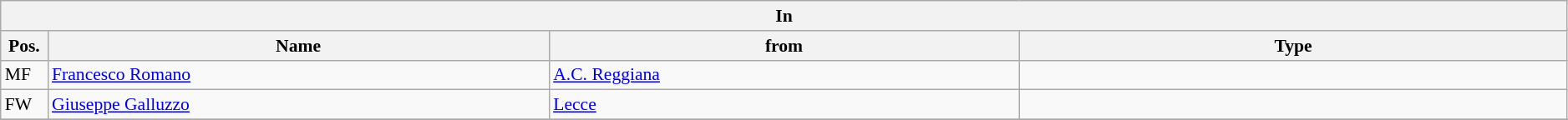<table class="wikitable" style="font-size:90%;width:99%;">
<tr>
<th colspan="4">In</th>
</tr>
<tr>
<th width=3%>Pos.</th>
<th width=32%>Name</th>
<th width=30%>from</th>
<th width=35%>Type</th>
</tr>
<tr>
<td>MF</td>
<td><a href='#'>Francesco Romano</a></td>
<td><a href='#'>A.C. Reggiana</a></td>
<td></td>
</tr>
<tr>
<td>FW</td>
<td><a href='#'>Giuseppe Galluzzo</a></td>
<td><a href='#'>Lecce</a></td>
<td></td>
</tr>
<tr>
</tr>
</table>
